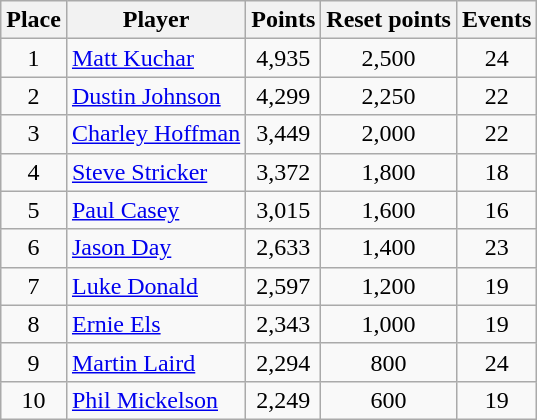<table class="wikitable">
<tr>
<th>Place</th>
<th>Player</th>
<th>Points</th>
<th>Reset points</th>
<th>Events</th>
</tr>
<tr>
<td align=center>1</td>
<td> <a href='#'>Matt Kuchar</a></td>
<td align=center>4,935</td>
<td align=center>2,500</td>
<td align=center>24</td>
</tr>
<tr>
<td align=center>2</td>
<td> <a href='#'>Dustin Johnson</a></td>
<td align=center>4,299</td>
<td align=center>2,250</td>
<td align=center>22</td>
</tr>
<tr>
<td align=center>3</td>
<td> <a href='#'>Charley Hoffman</a></td>
<td align=center>3,449</td>
<td align=center>2,000</td>
<td align=center>22</td>
</tr>
<tr>
<td align=center>4</td>
<td> <a href='#'>Steve Stricker</a></td>
<td align=center>3,372</td>
<td align=center>1,800</td>
<td align=center>18</td>
</tr>
<tr>
<td align=center>5</td>
<td> <a href='#'>Paul Casey</a></td>
<td align=center>3,015</td>
<td align=center>1,600</td>
<td align=center>16</td>
</tr>
<tr>
<td align=center>6</td>
<td> <a href='#'>Jason Day</a></td>
<td align=center>2,633</td>
<td align=center>1,400</td>
<td align=center>23</td>
</tr>
<tr>
<td align=center>7</td>
<td> <a href='#'>Luke Donald</a></td>
<td align=center>2,597</td>
<td align=center>1,200</td>
<td align=center>19</td>
</tr>
<tr>
<td align=center>8</td>
<td> <a href='#'>Ernie Els</a></td>
<td align=center>2,343</td>
<td align=center>1,000</td>
<td align=center>19</td>
</tr>
<tr>
<td align=center>9</td>
<td> <a href='#'>Martin Laird</a></td>
<td align=center>2,294</td>
<td align=center>800</td>
<td align=center>24</td>
</tr>
<tr>
<td align=center>10</td>
<td> <a href='#'>Phil Mickelson</a></td>
<td align=center>2,249</td>
<td align=center>600</td>
<td align=center>19</td>
</tr>
</table>
